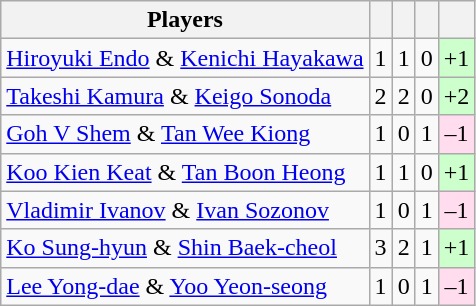<table class="sortable wikitable" style="text-align:center">
<tr>
<th>Players</th>
<th></th>
<th></th>
<th></th>
<th></th>
</tr>
<tr>
<td align="left"> <a href='#'>Hiroyuki Endo</a> & <a href='#'>Kenichi Hayakawa</a></td>
<td>1</td>
<td>1</td>
<td>0</td>
<td bgcolor="#ccffcc">+1</td>
</tr>
<tr>
<td align="left"> <a href='#'>Takeshi Kamura</a> & <a href='#'>Keigo Sonoda</a></td>
<td>2</td>
<td>2</td>
<td>0</td>
<td bgcolor="#ccffcc">+2</td>
</tr>
<tr>
<td align="left"> <a href='#'>Goh V Shem</a> & <a href='#'>Tan Wee Kiong</a></td>
<td>1</td>
<td>0</td>
<td>1</td>
<td bgcolor="#ffddee">–1</td>
</tr>
<tr>
<td align="left"> <a href='#'>Koo Kien Keat</a> & <a href='#'>Tan Boon Heong</a></td>
<td>1</td>
<td>1</td>
<td>0</td>
<td bgcolor="#ccffcc">+1</td>
</tr>
<tr>
<td align="left"> <a href='#'>Vladimir Ivanov</a> & <a href='#'>Ivan Sozonov</a></td>
<td>1</td>
<td>0</td>
<td>1</td>
<td bgcolor="#ffddee">–1</td>
</tr>
<tr>
<td align="left"> <a href='#'>Ko Sung-hyun</a> & <a href='#'>Shin Baek-cheol</a></td>
<td>3</td>
<td>2</td>
<td>1</td>
<td bgcolor="#ccffcc">+1</td>
</tr>
<tr>
<td align="left"> <a href='#'>Lee Yong-dae</a> & <a href='#'>Yoo Yeon-seong</a></td>
<td>1</td>
<td>0</td>
<td>1</td>
<td bgcolor="#ffddee">–1</td>
</tr>
</table>
